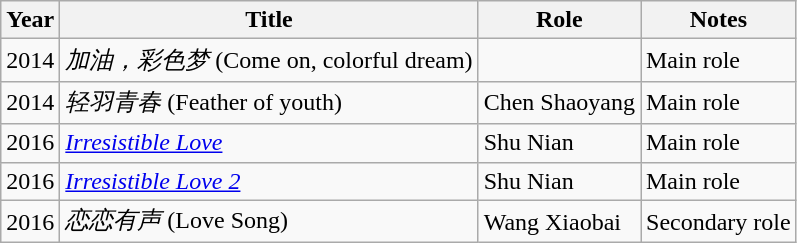<table class="wikitable sortable">
<tr>
<th>Year</th>
<th>Title</th>
<th>Role</th>
<th class="unsortable">Notes</th>
</tr>
<tr>
<td>2014</td>
<td><em>加油，彩色梦</em> (Come on, colorful dream)</td>
<td></td>
<td>Main role</td>
</tr>
<tr>
<td>2014</td>
<td><em>轻羽青春</em> (Feather of youth)</td>
<td>Chen Shaoyang</td>
<td>Main role</td>
</tr>
<tr>
<td>2016</td>
<td><em><a href='#'>Irresistible Love</a></em></td>
<td>Shu Nian</td>
<td>Main role</td>
</tr>
<tr>
<td>2016</td>
<td><em><a href='#'>Irresistible Love 2</a></em></td>
<td>Shu Nian</td>
<td>Main role</td>
</tr>
<tr>
<td>2016</td>
<td><em>恋恋有声</em> (Love Song)</td>
<td>Wang Xiaobai</td>
<td>Secondary role</td>
</tr>
</table>
